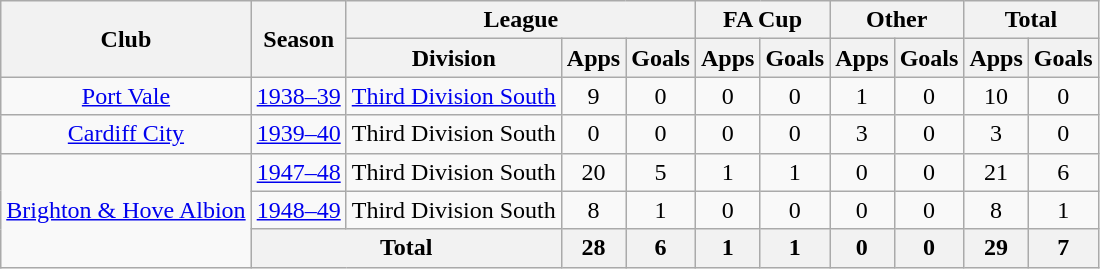<table class="wikitable" style="text-align: center;">
<tr>
<th rowspan="2">Club</th>
<th rowspan="2">Season</th>
<th colspan="3">League</th>
<th colspan="2">FA Cup</th>
<th colspan="2">Other</th>
<th colspan="2">Total</th>
</tr>
<tr>
<th>Division</th>
<th>Apps</th>
<th>Goals</th>
<th>Apps</th>
<th>Goals</th>
<th>Apps</th>
<th>Goals</th>
<th>Apps</th>
<th>Goals</th>
</tr>
<tr>
<td><a href='#'>Port Vale</a></td>
<td><a href='#'>1938–39</a></td>
<td><a href='#'>Third Division South</a></td>
<td>9</td>
<td>0</td>
<td>0</td>
<td>0</td>
<td>1</td>
<td>0</td>
<td>10</td>
<td>0</td>
</tr>
<tr>
<td><a href='#'>Cardiff City</a></td>
<td><a href='#'>1939–40</a></td>
<td>Third Division South</td>
<td>0</td>
<td>0</td>
<td>0</td>
<td>0</td>
<td>3</td>
<td>0</td>
<td>3</td>
<td>0</td>
</tr>
<tr>
<td rowspan="3"><a href='#'>Brighton & Hove Albion</a></td>
<td><a href='#'>1947–48</a></td>
<td>Third Division South</td>
<td>20</td>
<td>5</td>
<td>1</td>
<td>1</td>
<td>0</td>
<td>0</td>
<td>21</td>
<td>6</td>
</tr>
<tr>
<td><a href='#'>1948–49</a></td>
<td>Third Division South</td>
<td>8</td>
<td>1</td>
<td>0</td>
<td>0</td>
<td>0</td>
<td>0</td>
<td>8</td>
<td>1</td>
</tr>
<tr>
<th colspan="2">Total</th>
<th>28</th>
<th>6</th>
<th>1</th>
<th>1</th>
<th>0</th>
<th>0</th>
<th>29</th>
<th>7</th>
</tr>
</table>
